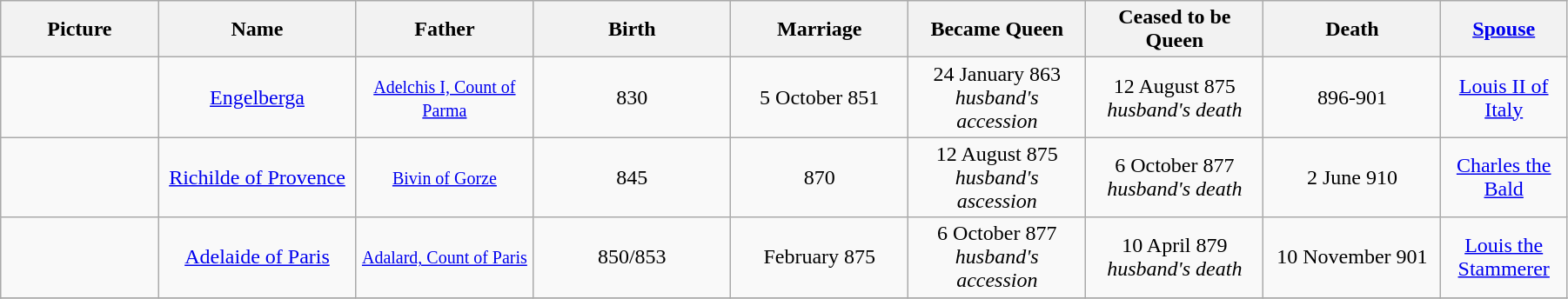<table width=95% class="wikitable">
<tr>
<th width = "8%">Picture</th>
<th width = "10%">Name</th>
<th width = "9%">Father</th>
<th width = "10%">Birth</th>
<th width = "9%">Marriage</th>
<th width = "9%">Became Queen</th>
<th width = "9%">Ceased to be Queen</th>
<th width = "9%">Death</th>
<th width = "6%"><a href='#'>Spouse</a></th>
</tr>
<tr>
<td align="center"></td>
<td align="center"><a href='#'>Engelberga</a></td>
<td align="center"><small><a href='#'>Adelchis I, Count of Parma</a></small></td>
<td align="center">830</td>
<td align="center">5 October 851</td>
<td align="center">24 January 863<br><em>husband's accession</em></td>
<td align="center">12 August 875<br><em>husband's death</em></td>
<td align="center">896-901</td>
<td align="center"><a href='#'>Louis II of Italy</a></td>
</tr>
<tr>
<td align="center"></td>
<td align="center"><a href='#'>Richilde of Provence</a></td>
<td align="center"><small><a href='#'>Bivin of Gorze</a></small></td>
<td align="center">845</td>
<td align="center">870</td>
<td align="center">12 August 875<br><em>husband's ascession</em></td>
<td align="center">6 October 877<br><em>husband's death</em></td>
<td align="center">2 June 910</td>
<td align="center"><a href='#'>Charles the Bald</a></td>
</tr>
<tr>
<td align="center"></td>
<td align="center"><a href='#'>Adelaide of Paris</a></td>
<td align="center"><small><a href='#'>Adalard, Count of Paris</a></small></td>
<td align="center">850/853</td>
<td align="center">February 875</td>
<td align="center">6 October 877<br><em>husband's accession</em></td>
<td align="center">10 April 879 <br><em>husband's death</em></td>
<td align="center">10 November 901</td>
<td align="center"><a href='#'>Louis the Stammerer</a></td>
</tr>
<tr>
</tr>
</table>
